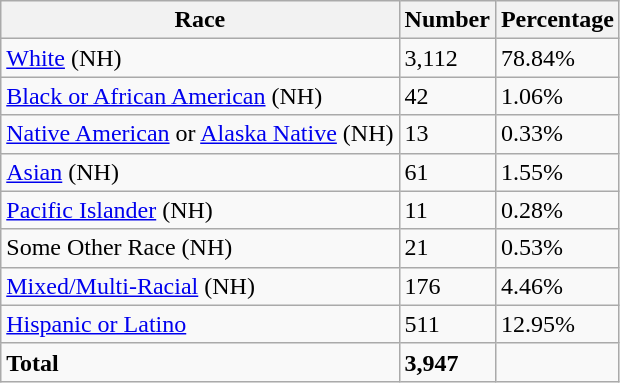<table class="wikitable">
<tr>
<th>Race</th>
<th>Number</th>
<th>Percentage</th>
</tr>
<tr>
<td><a href='#'>White</a> (NH)</td>
<td>3,112</td>
<td>78.84%</td>
</tr>
<tr>
<td><a href='#'>Black or African American</a> (NH)</td>
<td>42</td>
<td>1.06%</td>
</tr>
<tr>
<td><a href='#'>Native American</a> or <a href='#'>Alaska Native</a> (NH)</td>
<td>13</td>
<td>0.33%</td>
</tr>
<tr>
<td><a href='#'>Asian</a> (NH)</td>
<td>61</td>
<td>1.55%</td>
</tr>
<tr>
<td><a href='#'>Pacific Islander</a> (NH)</td>
<td>11</td>
<td>0.28%</td>
</tr>
<tr>
<td>Some Other Race (NH)</td>
<td>21</td>
<td>0.53%</td>
</tr>
<tr>
<td><a href='#'>Mixed/Multi-Racial</a> (NH)</td>
<td>176</td>
<td>4.46%</td>
</tr>
<tr>
<td><a href='#'>Hispanic or Latino</a></td>
<td>511</td>
<td>12.95%</td>
</tr>
<tr>
<td><strong>Total</strong></td>
<td><strong>3,947</strong></td>
<td></td>
</tr>
</table>
